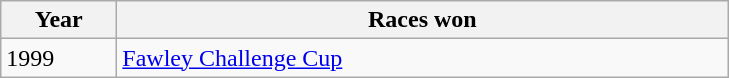<table class="wikitable">
<tr>
<th width=70>Year</th>
<th width=400>Races won</th>
</tr>
<tr>
<td>1999</td>
<td><a href='#'>Fawley Challenge Cup</a></td>
</tr>
</table>
